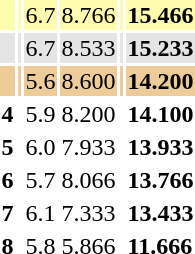<table>
<tr style="background:#fffcaf;">
<th scope=row style="text-align:center"></th>
<td style="text-align:left;"></td>
<td>6.7</td>
<td>8.766</td>
<td></td>
<td><strong>15.466</strong></td>
</tr>
<tr style="background:#e5e5e5;">
<th scope=row style="text-align:center"></th>
<td style="text-align:left;"></td>
<td>6.7</td>
<td>8.533</td>
<td></td>
<td><strong>15.233</strong></td>
</tr>
<tr style="background:#ec9;">
<th scope=row style="text-align:center"></th>
<td style="text-align:left;"></td>
<td>5.6</td>
<td>8.600</td>
<td></td>
<td><strong>14.200</strong></td>
</tr>
<tr>
<th scope=row style="text-align:center">4</th>
<td style="text-align:left;"></td>
<td>5.9</td>
<td>8.200</td>
<td></td>
<td><strong>14.100</strong></td>
</tr>
<tr>
<th scope=row style="text-align:center">5</th>
<td style="text-align:left;"></td>
<td>6.0</td>
<td>7.933</td>
<td></td>
<td><strong>13.933</strong></td>
</tr>
<tr>
<th scope=row style="text-align:center">6</th>
<td style="text-align:left;"></td>
<td>5.7</td>
<td>8.066</td>
<td></td>
<td><strong>13.766</strong></td>
</tr>
<tr>
<th scope=row style="text-align:center">7</th>
<td style="text-align:left;"></td>
<td>6.1</td>
<td>7.333</td>
<td></td>
<td><strong>13.433</strong></td>
</tr>
<tr>
<th scope=row style="text-align:center">8</th>
<td style="text-align:left;"></td>
<td>5.8</td>
<td>5.866</td>
<td></td>
<td><strong>11.666</strong></td>
</tr>
</table>
